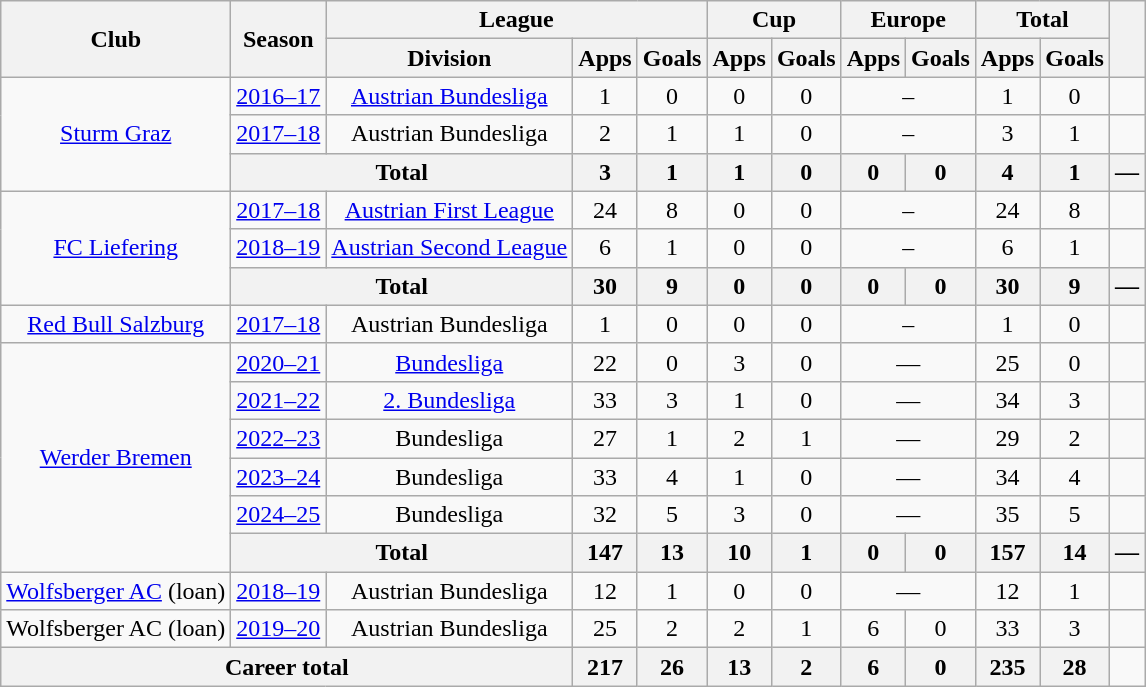<table class="wikitable" style="text-align: center">
<tr>
<th rowspan="2">Club</th>
<th rowspan="2">Season</th>
<th colspan="3">League</th>
<th colspan="2">Cup</th>
<th colspan="2">Europe</th>
<th colspan="2">Total</th>
<th rowspan="2"></th>
</tr>
<tr>
<th>Division</th>
<th>Apps</th>
<th>Goals</th>
<th>Apps</th>
<th>Goals</th>
<th>Apps</th>
<th>Goals</th>
<th>Apps</th>
<th>Goals</th>
</tr>
<tr>
<td rowspan="3"><a href='#'>Sturm Graz</a></td>
<td><a href='#'>2016–17</a></td>
<td><a href='#'>Austrian Bundesliga</a></td>
<td>1</td>
<td>0</td>
<td>0</td>
<td>0</td>
<td colspan="2">–</td>
<td>1</td>
<td>0</td>
<td></td>
</tr>
<tr>
<td><a href='#'>2017–18</a></td>
<td>Austrian Bundesliga</td>
<td>2</td>
<td>1</td>
<td>1</td>
<td>0</td>
<td colspan="2">–</td>
<td>3</td>
<td>1</td>
<td></td>
</tr>
<tr>
<th colspan="2">Total</th>
<th>3</th>
<th>1</th>
<th>1</th>
<th>0</th>
<th>0</th>
<th>0</th>
<th>4</th>
<th>1</th>
<th>—</th>
</tr>
<tr>
<td rowspan="3"><a href='#'>FC Liefering</a></td>
<td><a href='#'>2017–18</a></td>
<td><a href='#'>Austrian First League</a></td>
<td>24</td>
<td>8</td>
<td>0</td>
<td>0</td>
<td colspan="2">–</td>
<td>24</td>
<td>8</td>
<td></td>
</tr>
<tr>
<td><a href='#'>2018–19</a></td>
<td><a href='#'>Austrian Second League</a></td>
<td>6</td>
<td>1</td>
<td>0</td>
<td>0</td>
<td colspan="2">–</td>
<td>6</td>
<td>1</td>
<td></td>
</tr>
<tr>
<th colspan="2">Total</th>
<th>30</th>
<th>9</th>
<th>0</th>
<th>0</th>
<th>0</th>
<th>0</th>
<th>30</th>
<th>9</th>
<th>—</th>
</tr>
<tr>
<td><a href='#'>Red Bull Salzburg</a></td>
<td><a href='#'>2017–18</a></td>
<td>Austrian Bundesliga</td>
<td>1</td>
<td>0</td>
<td>0</td>
<td>0</td>
<td colspan="2">–</td>
<td>1</td>
<td>0</td>
<td></td>
</tr>
<tr>
<td rowspan="6"><a href='#'>Werder Bremen</a></td>
<td><a href='#'>2020–21</a></td>
<td><a href='#'>Bundesliga</a></td>
<td>22</td>
<td>0</td>
<td>3</td>
<td>0</td>
<td colspan="2">—</td>
<td>25</td>
<td>0</td>
<td></td>
</tr>
<tr>
<td><a href='#'>2021–22</a></td>
<td><a href='#'>2. Bundesliga</a></td>
<td>33</td>
<td>3</td>
<td>1</td>
<td>0</td>
<td colspan="2">—</td>
<td>34</td>
<td>3</td>
<td></td>
</tr>
<tr>
<td><a href='#'>2022–23</a></td>
<td>Bundesliga</td>
<td>27</td>
<td>1</td>
<td>2</td>
<td>1</td>
<td colspan="2">—</td>
<td>29</td>
<td>2</td>
<td></td>
</tr>
<tr>
<td><a href='#'>2023–24</a></td>
<td>Bundesliga</td>
<td>33</td>
<td>4</td>
<td>1</td>
<td>0</td>
<td colspan="2">—</td>
<td>34</td>
<td>4</td>
<td></td>
</tr>
<tr>
<td><a href='#'>2024–25</a></td>
<td>Bundesliga</td>
<td>32</td>
<td>5</td>
<td>3</td>
<td>0</td>
<td colspan="2">—</td>
<td>35</td>
<td>5</td>
<td></td>
</tr>
<tr>
<th colspan="2">Total</th>
<th>147</th>
<th>13</th>
<th>10</th>
<th>1</th>
<th>0</th>
<th>0</th>
<th>157</th>
<th>14</th>
<th>—</th>
</tr>
<tr>
<td><a href='#'>Wolfsberger AC</a> (loan)</td>
<td><a href='#'>2018–19</a></td>
<td>Austrian Bundesliga</td>
<td>12</td>
<td>1</td>
<td>0</td>
<td>0</td>
<td colspan="2">—</td>
<td>12</td>
<td>1</td>
<td></td>
</tr>
<tr>
<td>Wolfsberger AC (loan)</td>
<td><a href='#'>2019–20</a></td>
<td>Austrian Bundesliga</td>
<td>25</td>
<td>2</td>
<td>2</td>
<td>1</td>
<td>6</td>
<td>0</td>
<td>33</td>
<td>3</td>
<td></td>
</tr>
<tr>
<th colspan="3">Career total</th>
<th>217</th>
<th>26</th>
<th>13</th>
<th>2</th>
<th>6</th>
<th>0</th>
<th>235</th>
<th>28</th>
</tr>
</table>
